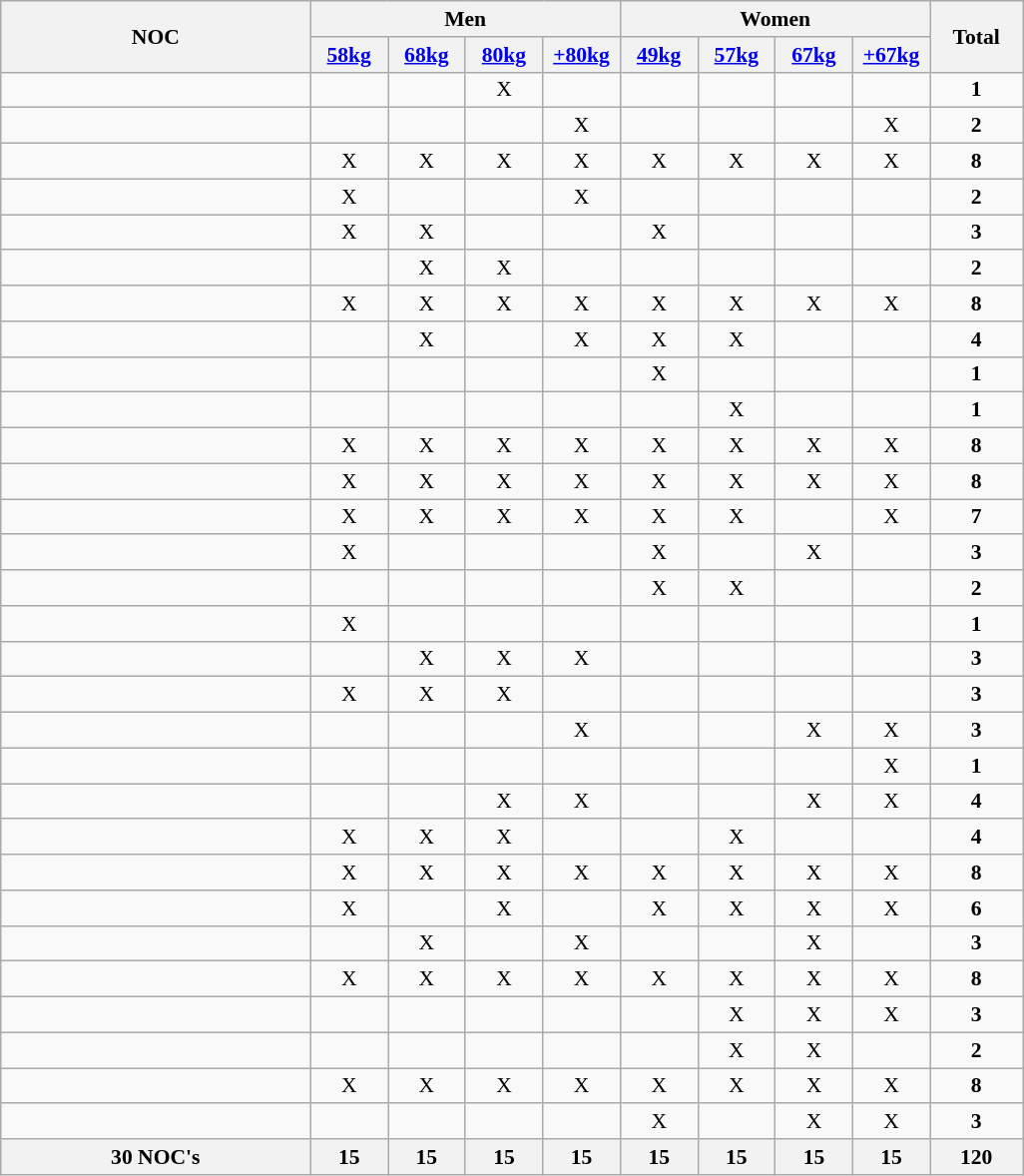<table class="wikitable" style="text-align:center; font-size:90%">
<tr>
<th rowspan="2" width=200 align="left">NOC</th>
<th colspan="4">Men</th>
<th colspan="4">Women</th>
<th width=55 rowspan="2">Total</th>
</tr>
<tr>
<th width=45><a href='#'>58kg</a></th>
<th width=45><a href='#'>68kg</a></th>
<th width=45><a href='#'>80kg</a></th>
<th width=45><a href='#'>+80kg</a></th>
<th width=45><a href='#'>49kg</a></th>
<th width=45><a href='#'>57kg</a></th>
<th width=45><a href='#'>67kg</a></th>
<th width=45><a href='#'>+67kg</a></th>
</tr>
<tr>
<td align="left"></td>
<td></td>
<td></td>
<td>X</td>
<td></td>
<td></td>
<td></td>
<td></td>
<td></td>
<td><strong>1</strong></td>
</tr>
<tr>
<td align="left"></td>
<td></td>
<td></td>
<td></td>
<td>X</td>
<td></td>
<td></td>
<td></td>
<td>X</td>
<td><strong>2</strong></td>
</tr>
<tr>
<td align="left"></td>
<td>X</td>
<td>X</td>
<td>X</td>
<td>X</td>
<td>X</td>
<td>X</td>
<td>X</td>
<td>X</td>
<td><strong>8</strong></td>
</tr>
<tr>
<td align="left"></td>
<td>X</td>
<td></td>
<td></td>
<td>X</td>
<td></td>
<td></td>
<td></td>
<td></td>
<td><strong>2</strong></td>
</tr>
<tr>
<td align="left"></td>
<td>X</td>
<td>X</td>
<td></td>
<td></td>
<td>X</td>
<td></td>
<td></td>
<td></td>
<td><strong>3</strong></td>
</tr>
<tr>
<td align="left"></td>
<td></td>
<td>X</td>
<td>X</td>
<td></td>
<td></td>
<td></td>
<td></td>
<td></td>
<td><strong>2</strong></td>
</tr>
<tr>
<td align="left"></td>
<td>X</td>
<td>X</td>
<td>X</td>
<td>X</td>
<td>X</td>
<td>X</td>
<td>X</td>
<td>X</td>
<td><strong>8</strong></td>
</tr>
<tr>
<td align="left"></td>
<td></td>
<td>X</td>
<td></td>
<td>X</td>
<td>X</td>
<td>X</td>
<td></td>
<td></td>
<td><strong>4</strong></td>
</tr>
<tr>
<td align="left"></td>
<td></td>
<td></td>
<td></td>
<td></td>
<td>X</td>
<td></td>
<td></td>
<td></td>
<td><strong>1</strong></td>
</tr>
<tr>
<td align="left"></td>
<td></td>
<td></td>
<td></td>
<td></td>
<td></td>
<td>X</td>
<td></td>
<td></td>
<td><strong>1</strong></td>
</tr>
<tr>
<td align="left"></td>
<td>X</td>
<td>X</td>
<td>X</td>
<td>X</td>
<td>X</td>
<td>X</td>
<td>X</td>
<td>X</td>
<td><strong>8</strong></td>
</tr>
<tr>
<td align="left"></td>
<td>X</td>
<td>X</td>
<td>X</td>
<td>X</td>
<td>X</td>
<td>X</td>
<td>X</td>
<td>X</td>
<td><strong>8</strong></td>
</tr>
<tr>
<td align="left"></td>
<td>X</td>
<td>X</td>
<td>X</td>
<td>X</td>
<td>X</td>
<td>X</td>
<td></td>
<td>X</td>
<td><strong>7</strong></td>
</tr>
<tr>
<td align="left"></td>
<td>X</td>
<td></td>
<td></td>
<td></td>
<td>X</td>
<td></td>
<td>X</td>
<td></td>
<td><strong>3</strong></td>
</tr>
<tr>
<td align="left"></td>
<td></td>
<td></td>
<td></td>
<td></td>
<td>X</td>
<td>X</td>
<td></td>
<td></td>
<td><strong>2</strong></td>
</tr>
<tr>
<td align="left"></td>
<td>X</td>
<td></td>
<td></td>
<td></td>
<td></td>
<td></td>
<td></td>
<td></td>
<td><strong>1</strong></td>
</tr>
<tr>
<td align="left"></td>
<td></td>
<td>X</td>
<td>X</td>
<td>X</td>
<td></td>
<td></td>
<td></td>
<td></td>
<td><strong>3</strong></td>
</tr>
<tr>
<td align="left"></td>
<td>X</td>
<td>X</td>
<td>X</td>
<td></td>
<td></td>
<td></td>
<td></td>
<td></td>
<td><strong>3</strong></td>
</tr>
<tr>
<td align="left"></td>
<td></td>
<td></td>
<td></td>
<td>X</td>
<td></td>
<td></td>
<td>X</td>
<td>X</td>
<td><strong>3</strong></td>
</tr>
<tr>
<td align="left"></td>
<td></td>
<td></td>
<td></td>
<td></td>
<td></td>
<td></td>
<td></td>
<td>X</td>
<td><strong>1</strong></td>
</tr>
<tr>
<td align="left"></td>
<td></td>
<td></td>
<td>X</td>
<td>X</td>
<td></td>
<td></td>
<td>X</td>
<td>X</td>
<td><strong>4</strong></td>
</tr>
<tr>
<td align="left"></td>
<td>X</td>
<td>X</td>
<td>X</td>
<td></td>
<td></td>
<td>X</td>
<td></td>
<td></td>
<td><strong>4</strong></td>
</tr>
<tr>
<td align="left"></td>
<td>X</td>
<td>X</td>
<td>X</td>
<td>X</td>
<td>X</td>
<td>X</td>
<td>X</td>
<td>X</td>
<td><strong>8</strong></td>
</tr>
<tr>
<td align="left"></td>
<td>X</td>
<td></td>
<td>X</td>
<td></td>
<td>X</td>
<td>X</td>
<td>X</td>
<td>X</td>
<td><strong>6</strong></td>
</tr>
<tr>
<td align="left"></td>
<td></td>
<td>X</td>
<td></td>
<td>X</td>
<td></td>
<td></td>
<td>X</td>
<td></td>
<td><strong>3</strong></td>
</tr>
<tr>
<td align="left"></td>
<td>X</td>
<td>X</td>
<td>X</td>
<td>X</td>
<td>X</td>
<td>X</td>
<td>X</td>
<td>X</td>
<td><strong>8</strong></td>
</tr>
<tr>
<td align="left"></td>
<td></td>
<td></td>
<td></td>
<td></td>
<td></td>
<td>X</td>
<td>X</td>
<td>X</td>
<td><strong>3</strong></td>
</tr>
<tr>
<td align="left"></td>
<td></td>
<td></td>
<td></td>
<td></td>
<td></td>
<td>X</td>
<td>X</td>
<td></td>
<td><strong>2</strong></td>
</tr>
<tr>
<td align="left"></td>
<td>X</td>
<td>X</td>
<td>X</td>
<td>X</td>
<td>X</td>
<td>X</td>
<td>X</td>
<td>X</td>
<td><strong>8</strong></td>
</tr>
<tr>
<td align="left"></td>
<td></td>
<td></td>
<td></td>
<td></td>
<td>X</td>
<td></td>
<td>X</td>
<td>X</td>
<td><strong>3</strong></td>
</tr>
<tr>
<th>30 NOC's</th>
<th>15</th>
<th>15</th>
<th>15</th>
<th>15</th>
<th>15</th>
<th>15</th>
<th>15</th>
<th>15</th>
<th>120</th>
</tr>
</table>
